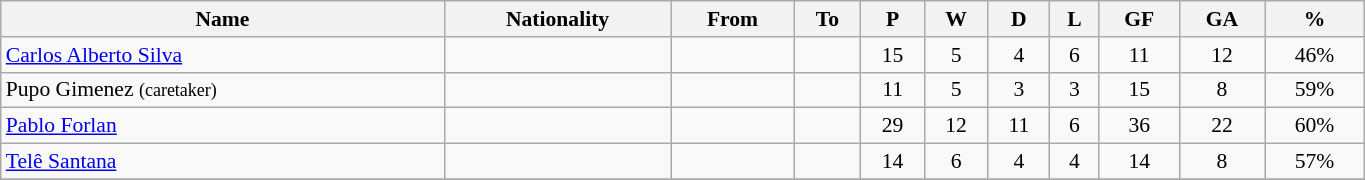<table class="wikitable sortable" style="width:72%; text-align:center; font-size:90%; text-align:left;">
<tr>
<th>Name</th>
<th>Nationality</th>
<th>From</th>
<th>To</th>
<th>P</th>
<th>W</th>
<th>D</th>
<th>L</th>
<th>GF</th>
<th>GA</th>
<th>%</th>
</tr>
<tr>
<td align=left><a href='#'>Carlos Alberto Silva</a></td>
<td></td>
<td align=left></td>
<td align=left></td>
<td align=center>15</td>
<td align=center>5</td>
<td align=center>4</td>
<td align=center>6</td>
<td align=center>11</td>
<td align=center>12</td>
<td align=center>46%</td>
</tr>
<tr>
<td align=left>Pupo Gimenez <small>(caretaker)</small></td>
<td></td>
<td align=left></td>
<td align=left></td>
<td align=center>11</td>
<td align=center>5</td>
<td align=center>3</td>
<td align=center>3</td>
<td align=center>15</td>
<td align=center>8</td>
<td align=center>59%</td>
</tr>
<tr>
<td align=left><a href='#'>Pablo Forlan</a></td>
<td></td>
<td align=left></td>
<td align=left></td>
<td align=center>29</td>
<td align=center>12</td>
<td align=center>11</td>
<td align=center>6</td>
<td align=center>36</td>
<td align=center>22</td>
<td align=center>60%</td>
</tr>
<tr>
<td align=left><a href='#'>Telê Santana</a></td>
<td></td>
<td align=left></td>
<td align=left></td>
<td align=center>14</td>
<td align=center>6</td>
<td align=center>4</td>
<td align=center>4</td>
<td align=center>14</td>
<td align=center>8</td>
<td align=center>57%</td>
</tr>
<tr>
</tr>
</table>
